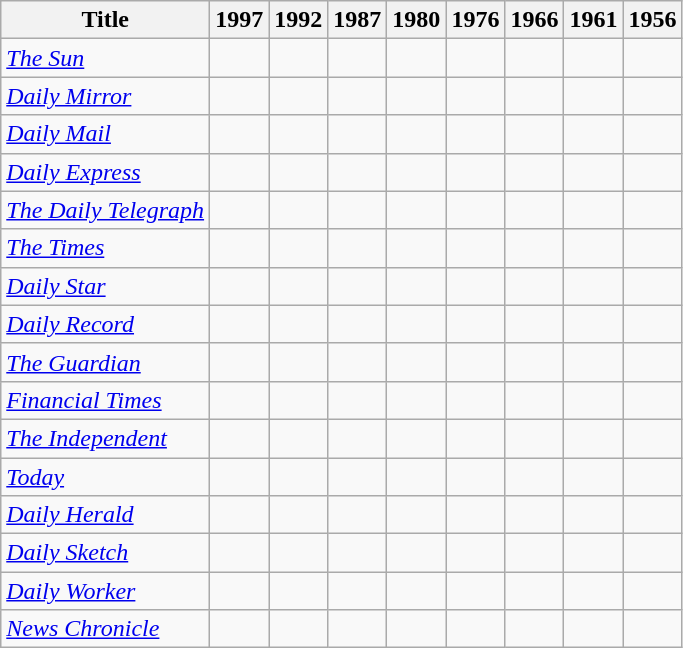<table class="wikitable sortable">
<tr>
<th>Title</th>
<th>1997</th>
<th>1992</th>
<th>1987</th>
<th>1980</th>
<th>1976</th>
<th>1966</th>
<th>1961</th>
<th>1956</th>
</tr>
<tr>
<td><em><a href='#'>The Sun</a></em></td>
<td></td>
<td></td>
<td></td>
<td></td>
<td></td>
<td></td>
<td></td>
<td></td>
</tr>
<tr>
<td><em><a href='#'>Daily Mirror</a></em></td>
<td></td>
<td></td>
<td></td>
<td></td>
<td></td>
<td></td>
<td></td>
<td></td>
</tr>
<tr>
<td><em><a href='#'>Daily Mail</a></em></td>
<td></td>
<td></td>
<td></td>
<td></td>
<td></td>
<td></td>
<td></td>
<td></td>
</tr>
<tr>
<td><em><a href='#'>Daily Express</a></em></td>
<td></td>
<td></td>
<td></td>
<td></td>
<td></td>
<td></td>
<td></td>
<td></td>
</tr>
<tr>
<td><em><a href='#'>The Daily Telegraph</a></em></td>
<td></td>
<td></td>
<td></td>
<td></td>
<td></td>
<td></td>
<td></td>
<td></td>
</tr>
<tr>
<td><em><a href='#'>The Times</a></em></td>
<td></td>
<td></td>
<td></td>
<td></td>
<td></td>
<td></td>
<td></td>
<td></td>
</tr>
<tr>
<td><em><a href='#'>Daily Star</a></em></td>
<td></td>
<td></td>
<td></td>
<td></td>
<td></td>
<td></td>
<td></td>
<td></td>
</tr>
<tr>
<td><em><a href='#'>Daily Record</a></em></td>
<td></td>
<td></td>
<td></td>
<td></td>
<td></td>
<td></td>
<td></td>
<td></td>
</tr>
<tr>
<td><em><a href='#'>The Guardian</a></em></td>
<td></td>
<td></td>
<td></td>
<td></td>
<td></td>
<td></td>
<td></td>
<td></td>
</tr>
<tr>
<td><em><a href='#'>Financial Times</a></em></td>
<td></td>
<td></td>
<td></td>
<td></td>
<td></td>
<td></td>
<td></td>
<td></td>
</tr>
<tr>
<td><em><a href='#'>The Independent</a></em></td>
<td></td>
<td></td>
<td></td>
<td></td>
<td></td>
<td></td>
<td></td>
<td></td>
</tr>
<tr>
<td><em><a href='#'>Today</a></em></td>
<td></td>
<td></td>
<td></td>
<td></td>
<td></td>
<td></td>
<td></td>
<td></td>
</tr>
<tr>
<td><em><a href='#'>Daily Herald</a></em></td>
<td></td>
<td></td>
<td></td>
<td></td>
<td></td>
<td></td>
<td></td>
<td></td>
</tr>
<tr>
<td><em><a href='#'>Daily Sketch</a></em></td>
<td></td>
<td></td>
<td></td>
<td></td>
<td></td>
<td></td>
<td></td>
<td></td>
</tr>
<tr>
<td><em><a href='#'>Daily Worker</a></em></td>
<td></td>
<td></td>
<td></td>
<td></td>
<td></td>
<td></td>
<td></td>
<td></td>
</tr>
<tr>
<td><em><a href='#'>News Chronicle</a></em></td>
<td></td>
<td></td>
<td></td>
<td></td>
<td></td>
<td></td>
<td></td>
<td></td>
</tr>
</table>
